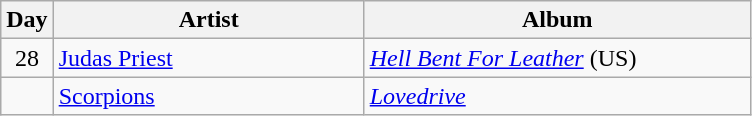<table class="wikitable" border="1">
<tr>
<th>Day</th>
<th width="200">Artist</th>
<th width="250">Album</th>
</tr>
<tr>
<td style="text-align:center;" rowspan="1">28</td>
<td><a href='#'>Judas Priest</a></td>
<td><em><a href='#'>Hell Bent For Leather</a></em> (US)</td>
</tr>
<tr>
<td style="text-align:center;" rowspan="1"></td>
<td><a href='#'>Scorpions</a></td>
<td><em><a href='#'>Lovedrive</a></em></td>
</tr>
</table>
